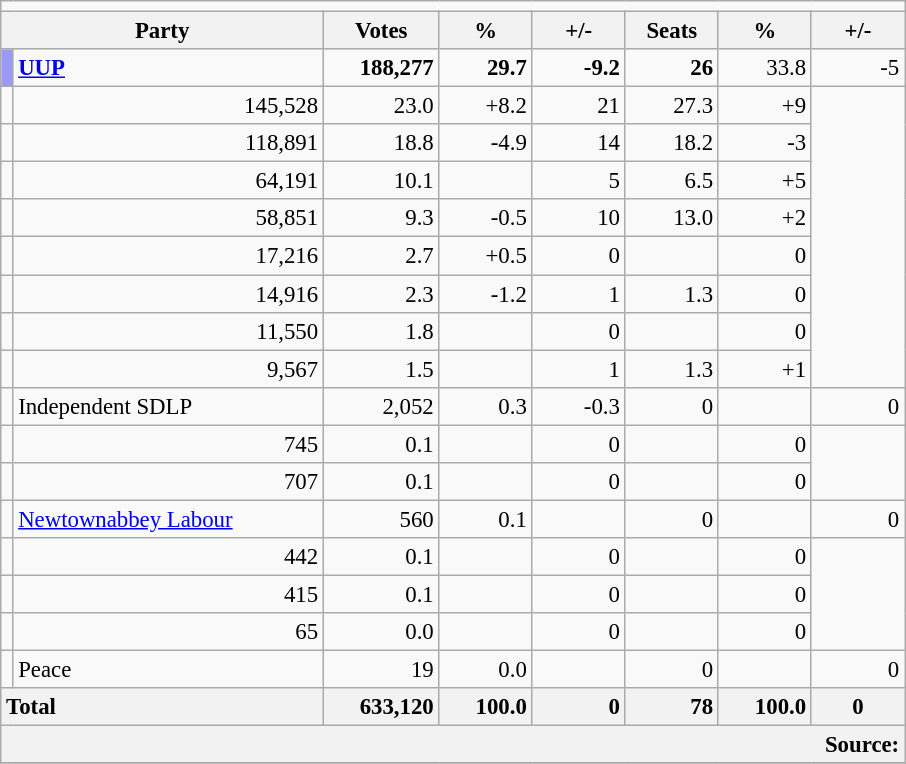<table class="wikitable" style="font-size:95%;">
<tr>
<td colspan=10></td>
</tr>
<tr>
<th style="width:180px;" colspan="2">Party</th>
<th style="width:70px;">Votes</th>
<th style="width:55px;">%</th>
<th style="width:55px;">+/-</th>
<th style="width:55px;">Seats</th>
<th style="width:55px;">%</th>
<th style="width:55px;">+/-</th>
</tr>
<tr>
<td width="1" bgcolor=9999FF></td>
<th style="text-align:left; font-weight:normal; background:#F9F9F9" colspan="1" width="200"><strong><a href='#'>UUP</a></strong></th>
<td style="text-align:right;"><strong>188,277</strong></td>
<td style="text-align:right;"><strong>29.7</strong></td>
<td style="text-align:right;"><strong>-9.2</strong></td>
<td style="text-align:right;"><strong>26</strong></td>
<td style="text-align:right;">33.8</td>
<td style="text-align:right;">-5</td>
</tr>
<tr>
<td></td>
<td style="text-align:right;">145,528</td>
<td style="text-align:right;">23.0</td>
<td style="text-align:right;">+8.2</td>
<td style="text-align:right;">21</td>
<td style="text-align:right;">27.3</td>
<td style="text-align:right;">+9</td>
</tr>
<tr>
<td></td>
<td style="text-align:right;">118,891</td>
<td style="text-align:right;">18.8</td>
<td style="text-align:right;">-4.9</td>
<td style="text-align:right;">14</td>
<td style="text-align:right;">18.2</td>
<td style="text-align:right;">-3</td>
</tr>
<tr>
<td></td>
<td style="text-align:right;">64,191</td>
<td style="text-align:right;">10.1</td>
<td></td>
<td style="text-align:right;">5</td>
<td style="text-align:right;">6.5</td>
<td style="text-align:right;">+5</td>
</tr>
<tr>
<td></td>
<td style="text-align:right;">58,851</td>
<td style="text-align:right;">9.3</td>
<td style="text-align:right;">-0.5</td>
<td style="text-align:right;">10</td>
<td style="text-align:right;">13.0</td>
<td style="text-align:right;">+2</td>
</tr>
<tr>
<td></td>
<td style="text-align:right;">17,216</td>
<td style="text-align:right;">2.7</td>
<td style="text-align:right;">+0.5</td>
<td style="text-align:right;">0</td>
<td></td>
<td style="text-align:right;">0</td>
</tr>
<tr>
<td></td>
<td style="text-align:right;">14,916</td>
<td style="text-align:right;">2.3</td>
<td style="text-align:right;">-1.2</td>
<td style="text-align:right;">1</td>
<td style="text-align:right;">1.3</td>
<td style="text-align:right;">0</td>
</tr>
<tr>
<td></td>
<td style="text-align:right;">11,550</td>
<td style="text-align:right;">1.8</td>
<td> </td>
<td style="text-align:right;">0</td>
<td></td>
<td style="text-align:right;">0</td>
</tr>
<tr>
<td></td>
<td style="text-align:right;">9,567</td>
<td style="text-align:right;">1.5</td>
<td>   </td>
<td style="text-align:right;">1</td>
<td style="text-align:right;">1.3</td>
<td style="text-align:right;">+1</td>
</tr>
<tr>
<td></td>
<td>Independent SDLP</td>
<td style="text-align:right;">2,052</td>
<td style="text-align:right;">0.3</td>
<td style="text-align:right;">-0.3</td>
<td style="text-align:right;">0</td>
<td></td>
<td style="text-align:right;">0</td>
</tr>
<tr>
<td></td>
<td style="text-align:right;">745</td>
<td style="text-align:right;">0.1</td>
<td></td>
<td style="text-align:right;">0</td>
<td></td>
<td style="text-align:right;">0</td>
</tr>
<tr>
<td></td>
<td style="text-align:right;">707</td>
<td style="text-align:right;">0.1</td>
<td></td>
<td style="text-align:right;">0</td>
<td></td>
<td style="text-align:right;">0</td>
</tr>
<tr>
<td></td>
<td><a href='#'>Newtownabbey Labour</a></td>
<td style="text-align:right;">560</td>
<td style="text-align:right;">0.1</td>
<td></td>
<td style="text-align:right;">0</td>
<td></td>
<td style="text-align:right;">0</td>
</tr>
<tr>
<td></td>
<td style="text-align:right;">442</td>
<td style="text-align:right;">0.1</td>
<td></td>
<td style="text-align:right;">0</td>
<td></td>
<td style="text-align:right;">0</td>
</tr>
<tr>
<td></td>
<td style="text-align:right;">415</td>
<td style="text-align:right;">0.1</td>
<td></td>
<td style="text-align:right;">0</td>
<td></td>
<td style="text-align:right;">0</td>
</tr>
<tr>
<td></td>
<td style="text-align:right;">65</td>
<td style="text-align:right;">0.0</td>
<td></td>
<td style="text-align:right;">0</td>
<td></td>
<td style="text-align:right;">0</td>
</tr>
<tr>
<td></td>
<td>Peace</td>
<td style="text-align:right;">19</td>
<td style="text-align:right;">0.0</td>
<td></td>
<td style="text-align:right;">0</td>
<td></td>
<td style="text-align:right;">0</td>
</tr>
<tr>
<th colspan="2" style="text-align:left;">Total</th>
<th style="text-align:right;">633,120</th>
<th style="text-align:right;">100.0</th>
<th style="text-align:right;">0</th>
<th style="text-align:right;">78</th>
<th style="text-align:right;">100.0</th>
<th>0</th>
</tr>
<tr>
<th colspan="8" style="text-align:right;">Source: </th>
</tr>
<tr>
</tr>
</table>
